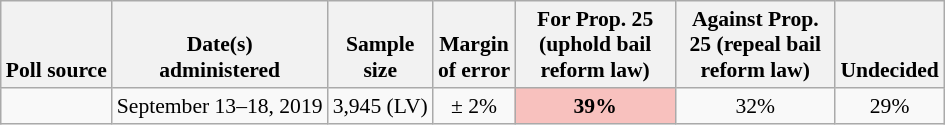<table class="wikitable" style="font-size:90%;text-align:center;">
<tr valign=bottom>
<th>Poll source</th>
<th>Date(s)<br>administered</th>
<th>Sample<br>size</th>
<th>Margin<br>of error</th>
<th style="width:100px;">For Prop. 25 (uphold bail reform law)</th>
<th style="width:100px;">Against Prop. 25 (repeal bail reform law)</th>
<th>Undecided</th>
</tr>
<tr>
<td style="text-align:left;"></td>
<td>September 13–18, 2019</td>
<td>3,945 (LV)</td>
<td>± 2%</td>
<td style="background: rgb(248, 193, 190);"><strong>39%</strong></td>
<td>32%</td>
<td>29%</td>
</tr>
</table>
